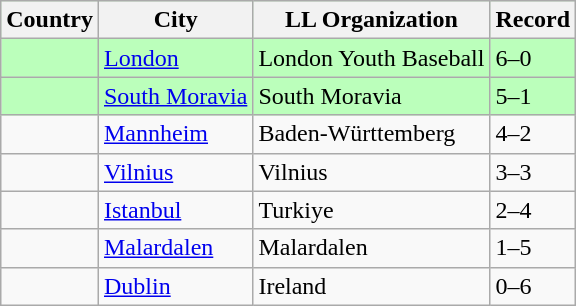<table class="wikitable">
<tr style="background:#bfb;">
<th>Country</th>
<th>City</th>
<th>LL Organization</th>
<th>Record</th>
</tr>
<tr style="background:#bfb;">
<td><strong></strong></td>
<td><a href='#'>London</a></td>
<td>London Youth Baseball</td>
<td>6–0</td>
</tr>
<tr style="background:#bfb;">
<td><strong></strong></td>
<td><a href='#'>South Moravia</a></td>
<td>South Moravia</td>
<td>5–1</td>
</tr>
<tr>
<td><strong></strong></td>
<td><a href='#'>Mannheim</a></td>
<td>Baden-Württemberg</td>
<td>4–2</td>
</tr>
<tr>
<td><strong></strong></td>
<td><a href='#'>Vilnius</a></td>
<td>Vilnius</td>
<td>3–3</td>
</tr>
<tr>
<td><strong></strong></td>
<td><a href='#'>Istanbul</a></td>
<td>Turkiye</td>
<td>2–4</td>
</tr>
<tr>
<td><strong></strong></td>
<td><a href='#'>Malardalen</a></td>
<td>Malardalen</td>
<td>1–5</td>
</tr>
<tr>
<td><strong></strong></td>
<td><a href='#'>Dublin</a></td>
<td>Ireland</td>
<td>0–6</td>
</tr>
</table>
